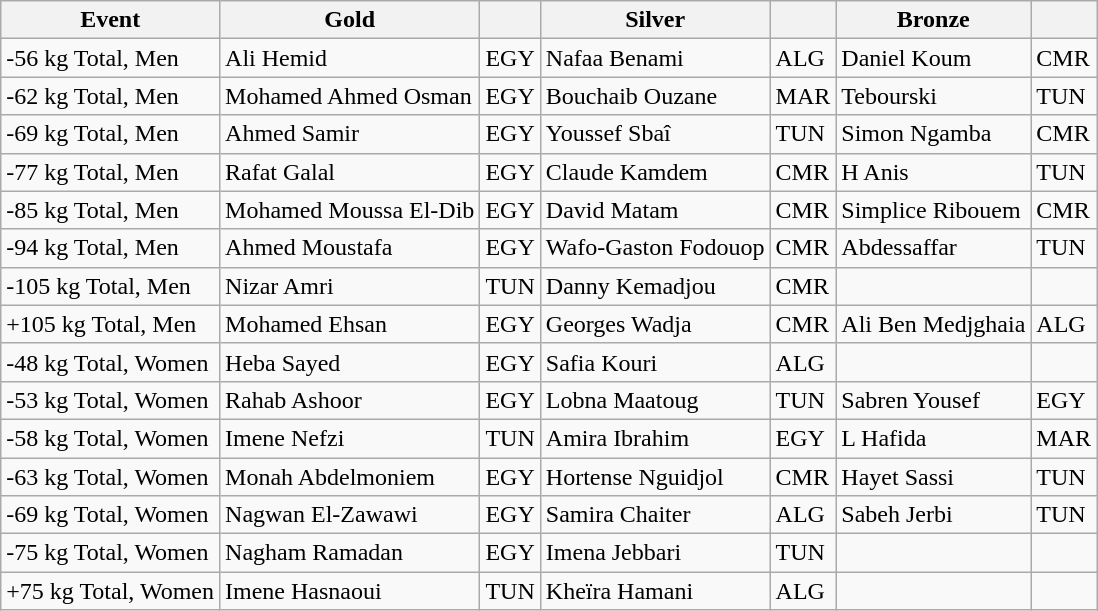<table class="wikitable">
<tr>
<th>Event</th>
<th>Gold</th>
<th></th>
<th>Silver</th>
<th></th>
<th>Bronze</th>
<th></th>
</tr>
<tr>
<td>-56 kg Total, Men</td>
<td>Ali Hemid</td>
<td>EGY</td>
<td>Nafaa Benami</td>
<td>ALG</td>
<td>Daniel Koum</td>
<td>CMR</td>
</tr>
<tr>
<td>-62 kg Total, Men</td>
<td>Mohamed Ahmed Osman</td>
<td>EGY</td>
<td>Bouchaib Ouzane</td>
<td>MAR</td>
<td>Tebourski</td>
<td>TUN</td>
</tr>
<tr>
<td>-69 kg Total, Men</td>
<td>Ahmed Samir</td>
<td>EGY</td>
<td>Youssef Sbaî</td>
<td>TUN</td>
<td>Simon Ngamba</td>
<td>CMR</td>
</tr>
<tr>
<td>-77 kg Total, Men</td>
<td>Rafat Galal</td>
<td>EGY</td>
<td>Claude Kamdem</td>
<td>CMR</td>
<td>H Anis</td>
<td>TUN</td>
</tr>
<tr>
<td>-85 kg Total, Men</td>
<td>Mohamed Moussa El-Dib</td>
<td>EGY</td>
<td>David Matam</td>
<td>CMR</td>
<td>Simplice Ribouem</td>
<td>CMR</td>
</tr>
<tr>
<td>-94 kg Total, Men</td>
<td>Ahmed Moustafa</td>
<td>EGY</td>
<td>Wafo-Gaston Fodouop</td>
<td>CMR</td>
<td>Abdessaffar</td>
<td>TUN</td>
</tr>
<tr>
<td>-105 kg Total, Men</td>
<td>Nizar Amri</td>
<td>TUN</td>
<td>Danny Kemadjou</td>
<td>CMR</td>
<td></td>
<td></td>
</tr>
<tr>
<td>+105 kg Total, Men</td>
<td>Mohamed Ehsan</td>
<td>EGY</td>
<td>Georges Wadja</td>
<td>CMR</td>
<td>Ali Ben Medjghaia</td>
<td>ALG</td>
</tr>
<tr>
<td>-48 kg Total, Women</td>
<td>Heba Sayed</td>
<td>EGY</td>
<td>Safia Kouri</td>
<td>ALG</td>
<td></td>
<td></td>
</tr>
<tr>
<td>-53 kg Total, Women</td>
<td>Rahab Ashoor</td>
<td>EGY</td>
<td>Lobna Maatoug</td>
<td>TUN</td>
<td>Sabren Yousef</td>
<td>EGY</td>
</tr>
<tr>
<td>-58 kg Total, Women</td>
<td>Imene Nefzi</td>
<td>TUN</td>
<td>Amira Ibrahim</td>
<td>EGY</td>
<td>L Hafida</td>
<td>MAR</td>
</tr>
<tr>
<td>-63 kg Total, Women</td>
<td>Monah Abdelmoniem</td>
<td>EGY</td>
<td>Hortense Nguidjol</td>
<td>CMR</td>
<td>Hayet Sassi</td>
<td>TUN</td>
</tr>
<tr>
<td>-69 kg Total, Women</td>
<td>Nagwan El-Zawawi</td>
<td>EGY</td>
<td>Samira Chaiter</td>
<td>ALG</td>
<td>Sabeh Jerbi</td>
<td>TUN</td>
</tr>
<tr>
<td>-75 kg Total, Women</td>
<td>Nagham Ramadan</td>
<td>EGY</td>
<td>Imena Jebbari</td>
<td>TUN</td>
<td></td>
<td></td>
</tr>
<tr>
<td>+75 kg Total, Women</td>
<td>Imene Hasnaoui</td>
<td>TUN</td>
<td>Kheïra Hamani</td>
<td>ALG</td>
<td></td>
<td></td>
</tr>
</table>
